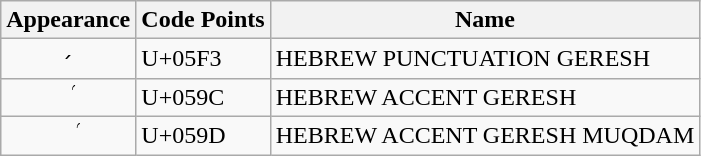<table class="wikitable">
<tr>
<th>Appearance</th>
<th>Code Points</th>
<th>Name</th>
</tr>
<tr>
<td style="text-align: center;">׳</td>
<td>U+05F3</td>
<td>HEBREW PUNCTUATION GERESH</td>
</tr>
<tr>
<td style="text-align: center;">֜</td>
<td>U+059C</td>
<td>HEBREW ACCENT GERESH</td>
</tr>
<tr>
<td style="text-align: center;">֝</td>
<td>U+059D</td>
<td>HEBREW ACCENT GERESH MUQDAM</td>
</tr>
</table>
